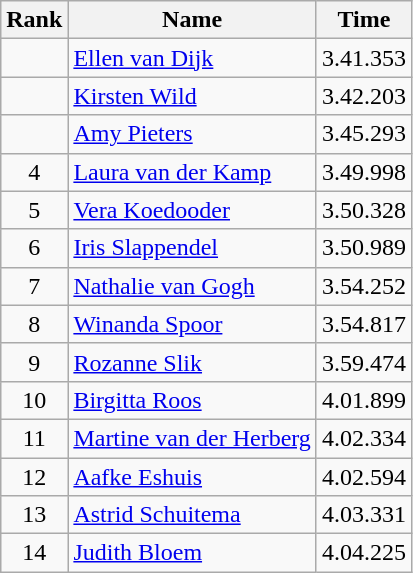<table class="wikitable sortable" style="text-align:center">
<tr>
<th>Rank</th>
<th>Name</th>
<th>Time</th>
</tr>
<tr>
<td></td>
<td align=left><a href='#'>Ellen van Dijk</a></td>
<td>3.41.353</td>
</tr>
<tr>
<td></td>
<td align=left><a href='#'>Kirsten Wild</a></td>
<td>3.42.203</td>
</tr>
<tr>
<td></td>
<td align=left><a href='#'>Amy Pieters</a></td>
<td>3.45.293</td>
</tr>
<tr>
<td>4</td>
<td align=left><a href='#'>Laura van der Kamp</a></td>
<td>3.49.998</td>
</tr>
<tr>
<td>5</td>
<td align=left><a href='#'>Vera Koedooder</a></td>
<td>3.50.328</td>
</tr>
<tr>
<td>6</td>
<td align=left><a href='#'>Iris Slappendel</a></td>
<td>3.50.989</td>
</tr>
<tr>
<td>7</td>
<td align=left><a href='#'>Nathalie van Gogh</a></td>
<td>3.54.252</td>
</tr>
<tr>
<td>8</td>
<td align=left><a href='#'>Winanda Spoor</a></td>
<td>3.54.817</td>
</tr>
<tr>
<td>9</td>
<td align=left><a href='#'>Rozanne Slik</a></td>
<td>3.59.474</td>
</tr>
<tr>
<td>10</td>
<td align=left><a href='#'>Birgitta Roos</a></td>
<td>4.01.899</td>
</tr>
<tr>
<td>11</td>
<td align=left><a href='#'>Martine van der Herberg</a></td>
<td>4.02.334</td>
</tr>
<tr>
<td>12</td>
<td align=left><a href='#'>Aafke Eshuis</a></td>
<td>4.02.594</td>
</tr>
<tr>
<td>13</td>
<td align=left><a href='#'>Astrid Schuitema</a></td>
<td>4.03.331</td>
</tr>
<tr>
<td>14</td>
<td align=left><a href='#'>Judith Bloem</a></td>
<td>4.04.225</td>
</tr>
</table>
